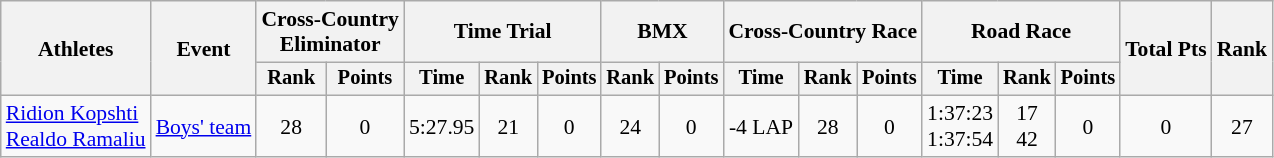<table class="wikitable" style="font-size:90%;">
<tr>
<th rowspan=2>Athletes</th>
<th rowspan=2>Event</th>
<th colspan=2>Cross-Country<br>Eliminator</th>
<th colspan=3>Time Trial</th>
<th colspan=2>BMX</th>
<th colspan=3>Cross-Country Race</th>
<th colspan=3>Road Race</th>
<th rowspan=2>Total Pts</th>
<th rowspan=2>Rank</th>
</tr>
<tr style="font-size:95%">
<th>Rank</th>
<th>Points</th>
<th>Time</th>
<th>Rank</th>
<th>Points</th>
<th>Rank</th>
<th>Points</th>
<th>Time</th>
<th>Rank</th>
<th>Points</th>
<th>Time</th>
<th>Rank</th>
<th>Points</th>
</tr>
<tr align=center>
<td align=left><a href='#'>Ridion Kopshti</a><br><a href='#'>Realdo Ramaliu</a></td>
<td align=left><a href='#'>Boys' team</a></td>
<td>28</td>
<td>0</td>
<td>5:27.95</td>
<td>21</td>
<td>0</td>
<td>24</td>
<td>0</td>
<td>-4 LAP</td>
<td>28</td>
<td>0</td>
<td>1:37:23<br>1:37:54</td>
<td>17<br>42</td>
<td>0</td>
<td>0</td>
<td>27</td>
</tr>
</table>
